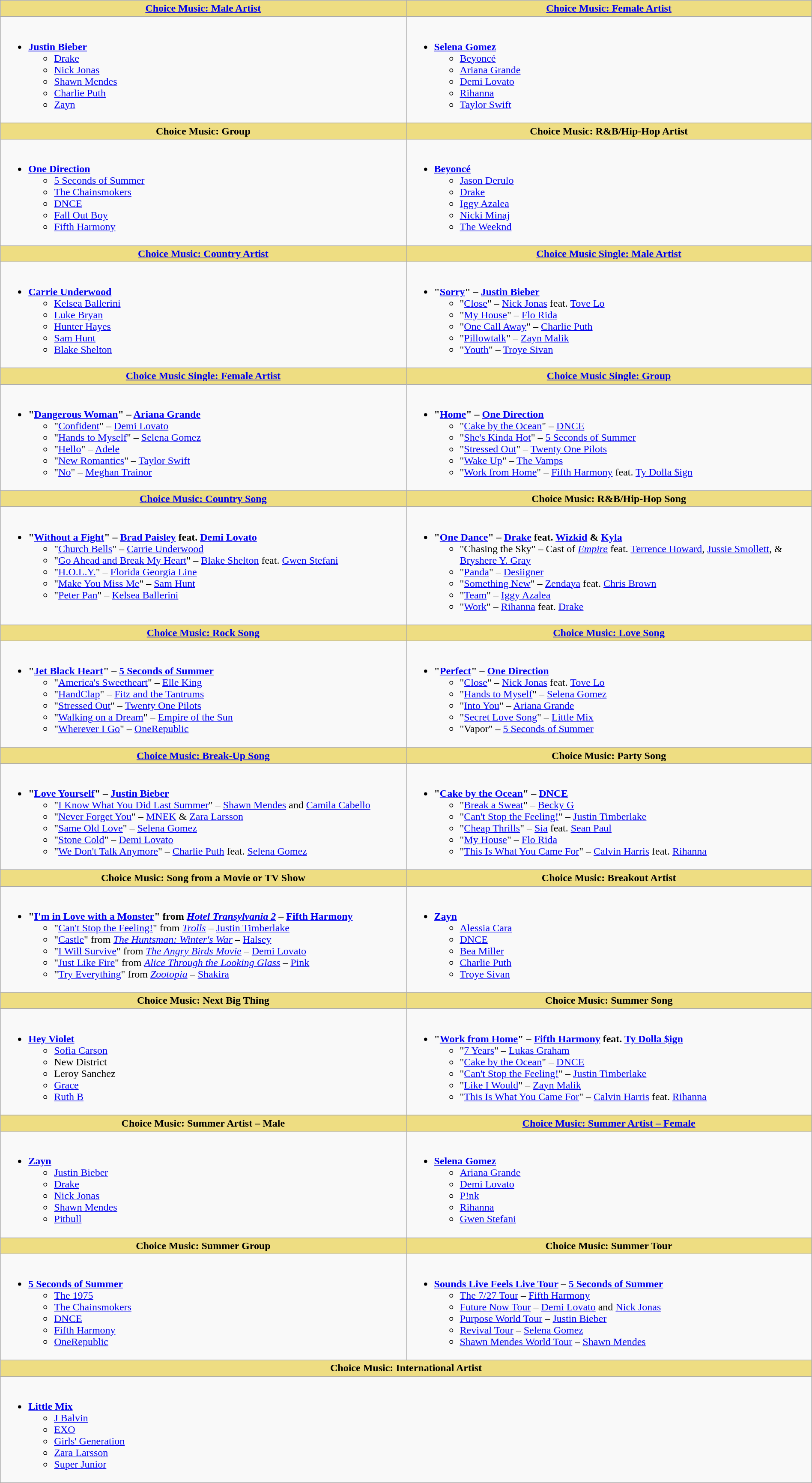<table class="wikitable" style="width:100%">
<tr>
<th style="background:#EEDD82; width:50%"><a href='#'>Choice Music: Male Artist</a></th>
<th style="background:#EEDD82; width:50%"><a href='#'>Choice Music: Female Artist</a></th>
</tr>
<tr>
<td valign="top"><br><ul><li><strong><a href='#'>Justin Bieber</a></strong><ul><li><a href='#'>Drake</a></li><li><a href='#'>Nick Jonas</a></li><li><a href='#'>Shawn Mendes</a></li><li><a href='#'>Charlie Puth</a></li><li><a href='#'>Zayn</a></li></ul></li></ul></td>
<td valign="top"><br><ul><li><strong><a href='#'>Selena Gomez</a></strong><ul><li><a href='#'>Beyoncé</a></li><li><a href='#'>Ariana Grande</a></li><li><a href='#'>Demi Lovato</a></li><li><a href='#'>Rihanna</a></li><li><a href='#'>Taylor Swift</a></li></ul></li></ul></td>
</tr>
<tr>
<th style="background:#EEDD82; width:50%">Choice Music: Group</th>
<th style="background:#EEDD82; width:50%">Choice Music: R&B/Hip-Hop Artist</th>
</tr>
<tr>
<td valign="top"><br><ul><li><strong><a href='#'>One Direction</a></strong><ul><li><a href='#'>5 Seconds of Summer</a></li><li><a href='#'>The Chainsmokers</a></li><li><a href='#'>DNCE</a></li><li><a href='#'>Fall Out Boy</a></li><li><a href='#'>Fifth Harmony</a></li></ul></li></ul></td>
<td valign="top"><br><ul><li><strong><a href='#'>Beyoncé</a></strong><ul><li><a href='#'>Jason Derulo</a></li><li><a href='#'>Drake</a></li><li><a href='#'>Iggy Azalea</a></li><li><a href='#'>Nicki Minaj</a></li><li><a href='#'>The Weeknd</a></li></ul></li></ul></td>
</tr>
<tr>
<th style="background:#EEDD82; width:50%"><a href='#'>Choice Music: Country Artist</a></th>
<th style="background:#EEDD82; width:50%"><a href='#'>Choice Music Single: Male Artist</a></th>
</tr>
<tr>
<td valign="top"><br><ul><li><strong><a href='#'>Carrie Underwood</a></strong><ul><li><a href='#'>Kelsea Ballerini</a></li><li><a href='#'>Luke Bryan</a></li><li><a href='#'>Hunter Hayes</a></li><li><a href='#'>Sam Hunt</a></li><li><a href='#'>Blake Shelton</a></li></ul></li></ul></td>
<td valign="top"><br><ul><li><strong>"<a href='#'>Sorry</a>" – <a href='#'>Justin Bieber</a></strong><ul><li>"<a href='#'>Close</a>" – <a href='#'>Nick Jonas</a> feat. <a href='#'>Tove Lo</a></li><li>"<a href='#'>My House</a>" – <a href='#'>Flo Rida</a></li><li>"<a href='#'>One Call Away</a>" – <a href='#'>Charlie Puth</a></li><li>"<a href='#'>Pillowtalk</a>" – <a href='#'>Zayn Malik</a></li><li>"<a href='#'>Youth</a>" – <a href='#'>Troye Sivan</a></li></ul></li></ul></td>
</tr>
<tr>
<th style="background:#EEDD82; width:50%"><a href='#'>Choice Music Single: Female Artist</a></th>
<th style="background:#EEDD82; width:50%"><a href='#'>Choice Music Single: Group</a></th>
</tr>
<tr>
<td valign="top"><br><ul><li><strong>"<a href='#'>Dangerous Woman</a>" – <a href='#'>Ariana Grande</a></strong><ul><li>"<a href='#'>Confident</a>" – <a href='#'>Demi Lovato</a></li><li>"<a href='#'>Hands to Myself</a>" – <a href='#'>Selena Gomez</a></li><li>"<a href='#'>Hello</a>" – <a href='#'>Adele</a></li><li>"<a href='#'>New Romantics</a>" – <a href='#'>Taylor Swift</a></li><li>"<a href='#'>No</a>" – <a href='#'>Meghan Trainor</a></li></ul></li></ul></td>
<td valign="top"><br><ul><li><strong>"<a href='#'>Home</a>" – <a href='#'>One Direction</a></strong><ul><li>"<a href='#'>Cake by the Ocean</a>" – <a href='#'>DNCE</a></li><li>"<a href='#'>She's Kinda Hot</a>" – <a href='#'>5 Seconds of Summer</a></li><li>"<a href='#'>Stressed Out</a>" – <a href='#'>Twenty One Pilots</a></li><li>"<a href='#'>Wake Up</a>" – <a href='#'>The Vamps</a></li><li>"<a href='#'>Work from Home</a>" – <a href='#'>Fifth Harmony</a> feat. <a href='#'>Ty Dolla $ign</a></li></ul></li></ul></td>
</tr>
<tr>
<th style="background:#EEDD82; width:50%"><a href='#'>Choice Music: Country Song</a></th>
<th style="background:#EEDD82; width:50%">Choice Music: R&B/Hip-Hop Song</th>
</tr>
<tr>
<td valign="top"><br><ul><li><strong>"<a href='#'>Without a Fight</a>" – <a href='#'>Brad Paisley</a> feat. <a href='#'>Demi Lovato</a></strong><ul><li>"<a href='#'>Church Bells</a>" – <a href='#'>Carrie Underwood</a></li><li>"<a href='#'>Go Ahead and Break My Heart</a>" – <a href='#'>Blake Shelton</a> feat. <a href='#'>Gwen Stefani</a></li><li>"<a href='#'>H.O.L.Y.</a>" – <a href='#'>Florida Georgia Line</a></li><li>"<a href='#'>Make You Miss Me</a>" – <a href='#'>Sam Hunt</a></li><li>"<a href='#'>Peter Pan</a>" – <a href='#'>Kelsea Ballerini</a></li></ul></li></ul></td>
<td valign="top"><br><ul><li><strong>"<a href='#'>One Dance</a>" – <a href='#'>Drake</a> feat. <a href='#'>Wizkid</a> & <a href='#'>Kyla</a></strong><ul><li>"Chasing the Sky" – Cast of <em><a href='#'>Empire</a></em> feat. <a href='#'>Terrence Howard</a>, <a href='#'>Jussie Smollett</a>, & <a href='#'>Bryshere Y. Gray</a></li><li>"<a href='#'>Panda</a>" – <a href='#'>Desiigner</a></li><li>"<a href='#'>Something New</a>" – <a href='#'>Zendaya</a> feat. <a href='#'>Chris Brown</a></li><li>"<a href='#'>Team</a>" – <a href='#'>Iggy Azalea</a></li><li>"<a href='#'>Work</a>" – <a href='#'>Rihanna</a> feat. <a href='#'>Drake</a></li></ul></li></ul></td>
</tr>
<tr>
<th style="background:#EEDD82; width:50%"><a href='#'>Choice Music: Rock Song</a></th>
<th style="background:#EEDD82; width:50%"><a href='#'>Choice Music: Love Song</a></th>
</tr>
<tr>
<td valign="top"><br><ul><li><strong>"<a href='#'>Jet Black Heart</a>" – <a href='#'>5 Seconds of Summer</a></strong><ul><li>"<a href='#'>America's Sweetheart</a>" – <a href='#'>Elle King</a></li><li>"<a href='#'>HandClap</a>" – <a href='#'>Fitz and the Tantrums</a></li><li>"<a href='#'>Stressed Out</a>" – <a href='#'>Twenty One Pilots</a></li><li>"<a href='#'>Walking on a Dream</a>" – <a href='#'>Empire of the Sun</a></li><li>"<a href='#'>Wherever I Go</a>" – <a href='#'>OneRepublic</a></li></ul></li></ul></td>
<td valign="top"><br><ul><li><strong>"<a href='#'>Perfect</a>" – <a href='#'>One Direction</a></strong><ul><li>"<a href='#'>Close</a>" – <a href='#'>Nick Jonas</a> feat. <a href='#'>Tove Lo</a></li><li>"<a href='#'>Hands to Myself</a>" – <a href='#'>Selena Gomez</a></li><li>"<a href='#'>Into You</a>" – <a href='#'>Ariana Grande</a></li><li>"<a href='#'>Secret Love Song</a>" – <a href='#'>Little Mix</a></li><li>"Vapor" – <a href='#'>5 Seconds of Summer</a></li></ul></li></ul></td>
</tr>
<tr>
<th style="background:#EEDD82; width:50%"><a href='#'>Choice Music: Break-Up Song</a></th>
<th style="background:#EEDD82; width:50%">Choice Music: Party Song</th>
</tr>
<tr>
<td valign="top"><br><ul><li><strong>"<a href='#'>Love Yourself</a>" – <a href='#'>Justin Bieber</a></strong><ul><li>"<a href='#'>I Know What You Did Last Summer</a>" – <a href='#'>Shawn Mendes</a> and <a href='#'>Camila Cabello</a></li><li>"<a href='#'>Never Forget You</a>" – <a href='#'>MNEK</a> & <a href='#'>Zara Larsson</a></li><li>"<a href='#'>Same Old Love</a>" – <a href='#'>Selena Gomez</a></li><li>"<a href='#'>Stone Cold</a>" – <a href='#'>Demi Lovato</a></li><li>"<a href='#'>We Don't Talk Anymore</a>" – <a href='#'>Charlie Puth</a> feat. <a href='#'>Selena Gomez</a></li></ul></li></ul></td>
<td valign="top"><br><ul><li><strong>"<a href='#'>Cake by the Ocean</a>" – <a href='#'>DNCE</a></strong><ul><li>"<a href='#'>Break a Sweat</a>" – <a href='#'>Becky G</a></li><li>"<a href='#'>Can't Stop the Feeling!</a>" – <a href='#'>Justin Timberlake</a></li><li>"<a href='#'>Cheap Thrills</a>" – <a href='#'>Sia</a> feat. <a href='#'>Sean Paul</a></li><li>"<a href='#'>My House</a>" – <a href='#'>Flo Rida</a></li><li>"<a href='#'>This Is What You Came For</a>" – <a href='#'>Calvin Harris</a> feat. <a href='#'>Rihanna</a></li></ul></li></ul></td>
</tr>
<tr>
<th style="background:#EEDD82; width:50%">Choice Music: Song from a Movie or TV Show</th>
<th style="background:#EEDD82; width:50%">Choice Music: Breakout Artist</th>
</tr>
<tr>
<td valign="top"><br><ul><li><strong>"<a href='#'>I'm in Love with a Monster</a>" from <em><a href='#'>Hotel Transylvania 2</a></em> – <a href='#'>Fifth Harmony</a></strong><ul><li>"<a href='#'>Can't Stop the Feeling!</a>" from <em><a href='#'>Trolls</a></em> – <a href='#'>Justin Timberlake</a></li><li>"<a href='#'>Castle</a>" from <em><a href='#'>The Huntsman: Winter's War</a></em> – <a href='#'>Halsey</a></li><li>"<a href='#'>I Will Survive</a>" from <em><a href='#'>The Angry Birds Movie</a></em> – <a href='#'>Demi Lovato</a></li><li>"<a href='#'>Just Like Fire</a>" from <em><a href='#'>Alice Through the Looking Glass</a></em> – <a href='#'>Pink</a></li><li>"<a href='#'>Try Everything</a>" from <em><a href='#'>Zootopia</a></em> – <a href='#'>Shakira</a></li></ul></li></ul></td>
<td valign="top"><br><ul><li><strong><a href='#'>Zayn</a></strong><ul><li><a href='#'>Alessia Cara</a></li><li><a href='#'>DNCE</a></li><li><a href='#'>Bea Miller</a></li><li><a href='#'>Charlie Puth</a></li><li><a href='#'>Troye Sivan</a></li></ul></li></ul></td>
</tr>
<tr>
<th style="background:#EEDD82; width:50%">Choice Music: Next Big Thing</th>
<th style="background:#EEDD82; width:50%">Choice Music: Summer Song</th>
</tr>
<tr>
<td valign="top"><br><ul><li><strong><a href='#'>Hey Violet</a></strong><ul><li><a href='#'>Sofia Carson</a></li><li>New District</li><li>Leroy Sanchez</li><li><a href='#'>Grace</a></li><li><a href='#'>Ruth B</a></li></ul></li></ul></td>
<td valign="top"><br><ul><li><strong>"<a href='#'>Work from Home</a>" – <a href='#'>Fifth Harmony</a> feat. <a href='#'>Ty Dolla $ign</a></strong><ul><li>"<a href='#'>7 Years</a>" – <a href='#'>Lukas Graham</a></li><li>"<a href='#'>Cake by the Ocean</a>" – <a href='#'>DNCE</a></li><li>"<a href='#'>Can't Stop the Feeling!</a>" – <a href='#'>Justin Timberlake</a></li><li>"<a href='#'>Like I Would</a>" – <a href='#'>Zayn Malik</a></li><li>"<a href='#'>This Is What You Came For</a>" – <a href='#'>Calvin Harris</a> feat. <a href='#'>Rihanna</a></li></ul></li></ul></td>
</tr>
<tr>
<th style="background:#EEDD82; width:50%">Choice Music: Summer Artist – Male</th>
<th style="background:#EEDD82; width:50%"><a href='#'>Choice Music: Summer Artist – Female</a></th>
</tr>
<tr>
<td valign="top"><br><ul><li><strong><a href='#'>Zayn</a></strong><ul><li><a href='#'>Justin Bieber</a></li><li><a href='#'>Drake</a></li><li><a href='#'>Nick Jonas</a></li><li><a href='#'>Shawn Mendes</a></li><li><a href='#'>Pitbull</a></li></ul></li></ul></td>
<td valign="top"><br><ul><li><strong><a href='#'>Selena Gomez</a></strong><ul><li><a href='#'>Ariana Grande</a></li><li><a href='#'>Demi Lovato</a></li><li><a href='#'>P!nk</a></li><li><a href='#'>Rihanna</a></li><li><a href='#'>Gwen Stefani</a></li></ul></li></ul></td>
</tr>
<tr>
<th style="background:#EEDD82; width:50%">Choice Music: Summer Group</th>
<th style="background:#EEDD82; width:50%">Choice Music: Summer Tour</th>
</tr>
<tr>
<td valign="top"><br><ul><li><strong><a href='#'>5 Seconds of Summer</a></strong><ul><li><a href='#'>The 1975</a></li><li><a href='#'>The Chainsmokers</a></li><li><a href='#'>DNCE</a></li><li><a href='#'>Fifth Harmony</a></li><li><a href='#'>OneRepublic</a></li></ul></li></ul></td>
<td valign="top"><br><ul><li><strong><a href='#'>Sounds Live Feels Live Tour</a> – <a href='#'>5 Seconds of Summer</a></strong><ul><li><a href='#'>The 7/27 Tour</a> – <a href='#'>Fifth Harmony</a></li><li><a href='#'>Future Now Tour</a> – <a href='#'>Demi Lovato</a> and <a href='#'>Nick Jonas</a></li><li><a href='#'>Purpose World Tour</a> – <a href='#'>Justin Bieber</a></li><li><a href='#'>Revival Tour</a> – <a href='#'>Selena Gomez</a></li><li><a href='#'>Shawn Mendes World Tour</a> – <a href='#'>Shawn Mendes</a></li></ul></li></ul></td>
</tr>
<tr>
<th style="background:#EEDD82;" colspan="2">Choice Music: International Artist</th>
</tr>
<tr>
<td colspan="2" valign="top"><br><ul><li><strong><a href='#'>Little Mix</a></strong><ul><li><a href='#'>J Balvin</a></li><li><a href='#'>EXO</a></li><li><a href='#'>Girls' Generation</a></li><li><a href='#'>Zara Larsson</a></li><li><a href='#'>Super Junior</a></li></ul></li></ul></td>
</tr>
</table>
